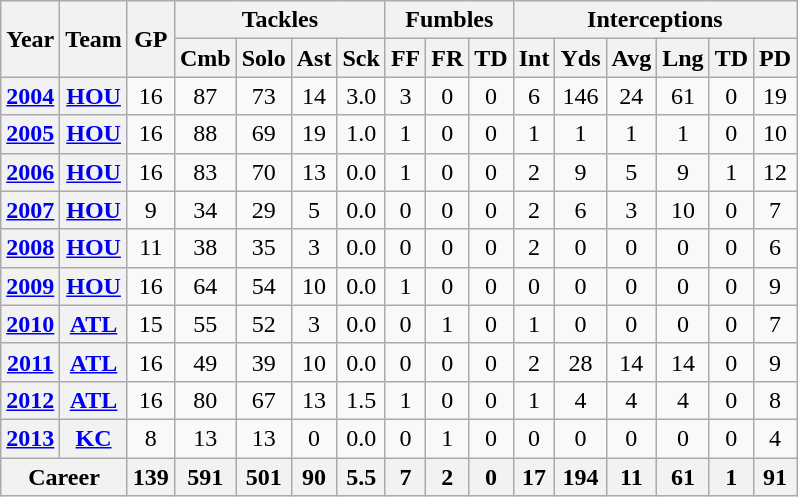<table class="wikitable" style="text-align:center;">
<tr>
<th rowspan="2">Year</th>
<th rowspan="2">Team</th>
<th rowspan="2">GP</th>
<th colspan="4">Tackles</th>
<th colspan="3">Fumbles</th>
<th colspan="6">Interceptions</th>
</tr>
<tr>
<th>Cmb</th>
<th>Solo</th>
<th>Ast</th>
<th>Sck</th>
<th>FF</th>
<th>FR</th>
<th>TD</th>
<th>Int</th>
<th>Yds</th>
<th>Avg</th>
<th>Lng</th>
<th>TD</th>
<th>PD</th>
</tr>
<tr>
<th><a href='#'>2004</a></th>
<th><a href='#'>HOU</a></th>
<td>16</td>
<td>87</td>
<td>73</td>
<td>14</td>
<td>3.0</td>
<td>3</td>
<td>0</td>
<td>0</td>
<td>6</td>
<td>146</td>
<td>24</td>
<td>61</td>
<td>0</td>
<td>19</td>
</tr>
<tr>
<th><a href='#'>2005</a></th>
<th><a href='#'>HOU</a></th>
<td>16</td>
<td>88</td>
<td>69</td>
<td>19</td>
<td>1.0</td>
<td>1</td>
<td>0</td>
<td>0</td>
<td>1</td>
<td>1</td>
<td>1</td>
<td>1</td>
<td>0</td>
<td>10</td>
</tr>
<tr>
<th><a href='#'>2006</a></th>
<th><a href='#'>HOU</a></th>
<td>16</td>
<td>83</td>
<td>70</td>
<td>13</td>
<td>0.0</td>
<td>1</td>
<td>0</td>
<td>0</td>
<td>2</td>
<td>9</td>
<td>5</td>
<td>9</td>
<td>1</td>
<td>12</td>
</tr>
<tr>
<th><a href='#'>2007</a></th>
<th><a href='#'>HOU</a></th>
<td>9</td>
<td>34</td>
<td>29</td>
<td>5</td>
<td>0.0</td>
<td>0</td>
<td>0</td>
<td>0</td>
<td>2</td>
<td>6</td>
<td>3</td>
<td>10</td>
<td>0</td>
<td>7</td>
</tr>
<tr>
<th><a href='#'>2008</a></th>
<th><a href='#'>HOU</a></th>
<td>11</td>
<td>38</td>
<td>35</td>
<td>3</td>
<td>0.0</td>
<td>0</td>
<td>0</td>
<td>0</td>
<td>2</td>
<td>0</td>
<td>0</td>
<td>0</td>
<td>0</td>
<td>6</td>
</tr>
<tr>
<th><a href='#'>2009</a></th>
<th><a href='#'>HOU</a></th>
<td>16</td>
<td>64</td>
<td>54</td>
<td>10</td>
<td>0.0</td>
<td>1</td>
<td>0</td>
<td>0</td>
<td>0</td>
<td>0</td>
<td>0</td>
<td>0</td>
<td>0</td>
<td>9</td>
</tr>
<tr>
<th><a href='#'>2010</a></th>
<th><a href='#'>ATL</a></th>
<td>15</td>
<td>55</td>
<td>52</td>
<td>3</td>
<td>0.0</td>
<td>0</td>
<td>1</td>
<td>0</td>
<td>1</td>
<td>0</td>
<td>0</td>
<td>0</td>
<td>0</td>
<td>7</td>
</tr>
<tr>
<th><a href='#'>2011</a></th>
<th><a href='#'>ATL</a></th>
<td>16</td>
<td>49</td>
<td>39</td>
<td>10</td>
<td>0.0</td>
<td>0</td>
<td>0</td>
<td>0</td>
<td>2</td>
<td>28</td>
<td>14</td>
<td>14</td>
<td>0</td>
<td>9</td>
</tr>
<tr>
<th><a href='#'>2012</a></th>
<th><a href='#'>ATL</a></th>
<td>16</td>
<td>80</td>
<td>67</td>
<td>13</td>
<td>1.5</td>
<td>1</td>
<td>0</td>
<td>0</td>
<td>1</td>
<td>4</td>
<td>4</td>
<td>4</td>
<td>0</td>
<td>8</td>
</tr>
<tr>
<th><a href='#'>2013</a></th>
<th><a href='#'>KC</a></th>
<td>8</td>
<td>13</td>
<td>13</td>
<td>0</td>
<td>0.0</td>
<td>0</td>
<td>1</td>
<td>0</td>
<td>0</td>
<td>0</td>
<td>0</td>
<td>0</td>
<td>0</td>
<td>4</td>
</tr>
<tr>
<th colspan ="2">Career</th>
<th>139</th>
<th>591</th>
<th>501</th>
<th>90</th>
<th>5.5</th>
<th>7</th>
<th>2</th>
<th>0</th>
<th>17</th>
<th>194</th>
<th>11</th>
<th>61</th>
<th>1</th>
<th>91</th>
</tr>
</table>
